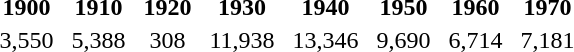<table class="toccolours">
<tr>
<td align=center>  <strong>1900</strong></td>
<td align=center>  <strong>1910</strong></td>
<td align=center>  <strong>1920</strong></td>
<td align=center>  <strong>1930</strong></td>
<td align=center>  <strong>1940</strong></td>
<td align=center>  <strong>1950</strong></td>
<td align=center>  <strong>1960</strong></td>
<td align=center>  <strong>1970</strong>  </td>
</tr>
<tr>
<td align=center>  3,550</td>
<td align=center>  5,388</td>
<td align=center>  308</td>
<td align=center>  11,938</td>
<td align=center>  13,346</td>
<td align=center>  9,690</td>
<td align=center>  6,714</td>
<td align=center>  7,181  </td>
</tr>
</table>
